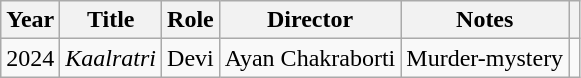<table Class="wikitable sortable">
<tr>
<th>Year</th>
<th>Title</th>
<th>Role</th>
<th>Director</th>
<th>Notes</th>
<th></th>
</tr>
<tr>
<td>2024</td>
<td><em>Kaalratri</em></td>
<td>Devi</td>
<td>Ayan Chakraborti</td>
<td>Murder-mystery</td>
<td></td>
</tr>
</table>
